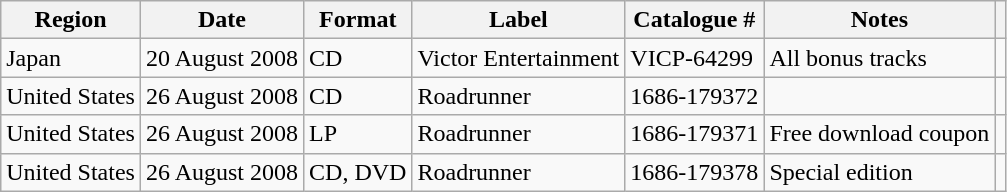<table class="wikitable" style="margin:0.5em 1em 1em 0; float:left">
<tr>
<th>Region</th>
<th>Date</th>
<th>Format</th>
<th>Label</th>
<th>Catalogue #</th>
<th>Notes</th>
<th class="unsortable"></th>
</tr>
<tr>
<td>Japan</td>
<td>20 August 2008</td>
<td>CD</td>
<td>Victor Entertainment</td>
<td>VICP-64299</td>
<td>All bonus tracks</td>
<td></td>
</tr>
<tr>
<td>United States</td>
<td>26 August 2008</td>
<td>CD</td>
<td>Roadrunner</td>
<td>1686-179372</td>
<td></td>
<td></td>
</tr>
<tr>
<td>United States</td>
<td>26 August 2008</td>
<td>LP</td>
<td>Roadrunner</td>
<td>1686-179371</td>
<td>Free download coupon</td>
<td></td>
</tr>
<tr>
<td>United States</td>
<td>26 August 2008</td>
<td>CD, DVD</td>
<td>Roadrunner</td>
<td>1686-179378</td>
<td>Special edition</td>
<td></td>
</tr>
</table>
